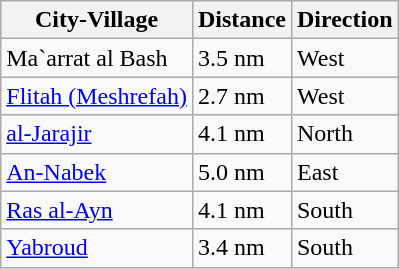<table class="wikitable" border="1">
<tr>
<th>City-Village</th>
<th>Distance</th>
<th>Direction</th>
</tr>
<tr>
<td>Ma`arrat al Bash</td>
<td>3.5 nm</td>
<td>West</td>
</tr>
<tr>
<td><a href='#'>Flitah (Meshrefah)</a></td>
<td>2.7 nm</td>
<td>West</td>
</tr>
<tr>
<td><a href='#'>al-Jarajir</a></td>
<td>4.1 nm</td>
<td>North</td>
</tr>
<tr>
<td><a href='#'>An-Nabek</a></td>
<td>5.0 nm</td>
<td>East</td>
</tr>
<tr>
<td><a href='#'>Ras al-Ayn</a></td>
<td>4.1 nm</td>
<td>South</td>
</tr>
<tr>
<td><a href='#'>Yabroud</a></td>
<td>3.4 nm</td>
<td>South</td>
</tr>
</table>
